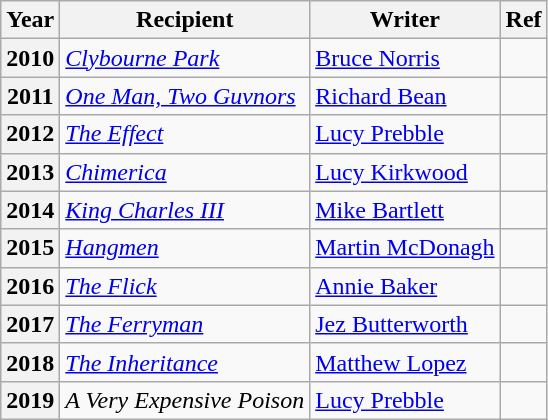<table class="wikitable">
<tr>
<th>Year</th>
<th>Recipient</th>
<th>Writer</th>
<th>Ref</th>
</tr>
<tr>
<th>2010</th>
<td><em><a href='#'>Clybourne Park</a></em></td>
<td><a href='#'>Bruce Norris</a></td>
<td></td>
</tr>
<tr>
<th>2011</th>
<td><em><a href='#'>One Man, Two Guvnors</a></em></td>
<td><a href='#'>Richard Bean</a></td>
<td></td>
</tr>
<tr>
<th>2012</th>
<td><em><a href='#'>The Effect</a></em></td>
<td><a href='#'>Lucy Prebble</a></td>
<td></td>
</tr>
<tr>
<th>2013</th>
<td><em><a href='#'>Chimerica</a></em></td>
<td><a href='#'>Lucy Kirkwood</a></td>
<td></td>
</tr>
<tr>
<th>2014</th>
<td><em><a href='#'>King Charles III</a></em></td>
<td><a href='#'>Mike Bartlett</a></td>
<td></td>
</tr>
<tr>
<th>2015</th>
<td><em><a href='#'>Hangmen</a></em></td>
<td><a href='#'>Martin McDonagh</a></td>
<td></td>
</tr>
<tr>
<th>2016</th>
<td><em><a href='#'>The Flick</a></em></td>
<td><a href='#'>Annie Baker</a></td>
<td></td>
</tr>
<tr>
<th>2017</th>
<td><em><a href='#'>The Ferryman</a></em></td>
<td><a href='#'>Jez Butterworth</a></td>
<td></td>
</tr>
<tr>
<th>2018</th>
<td><em><a href='#'>The Inheritance</a></em></td>
<td><a href='#'>Matthew Lopez</a></td>
<td></td>
</tr>
<tr>
<th>2019</th>
<td><em>A Very Expensive Poison</em></td>
<td><a href='#'>Lucy Prebble</a></td>
<td></td>
</tr>
</table>
